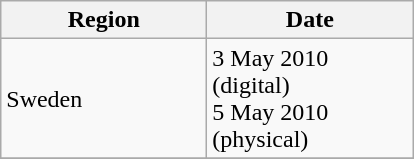<table class="wikitable">
<tr>
<th width="130">Region</th>
<th width="130">Date</th>
</tr>
<tr>
<td>Sweden</td>
<td>3 May 2010 (digital) <br> 5 May 2010 (physical)</td>
</tr>
<tr>
</tr>
</table>
